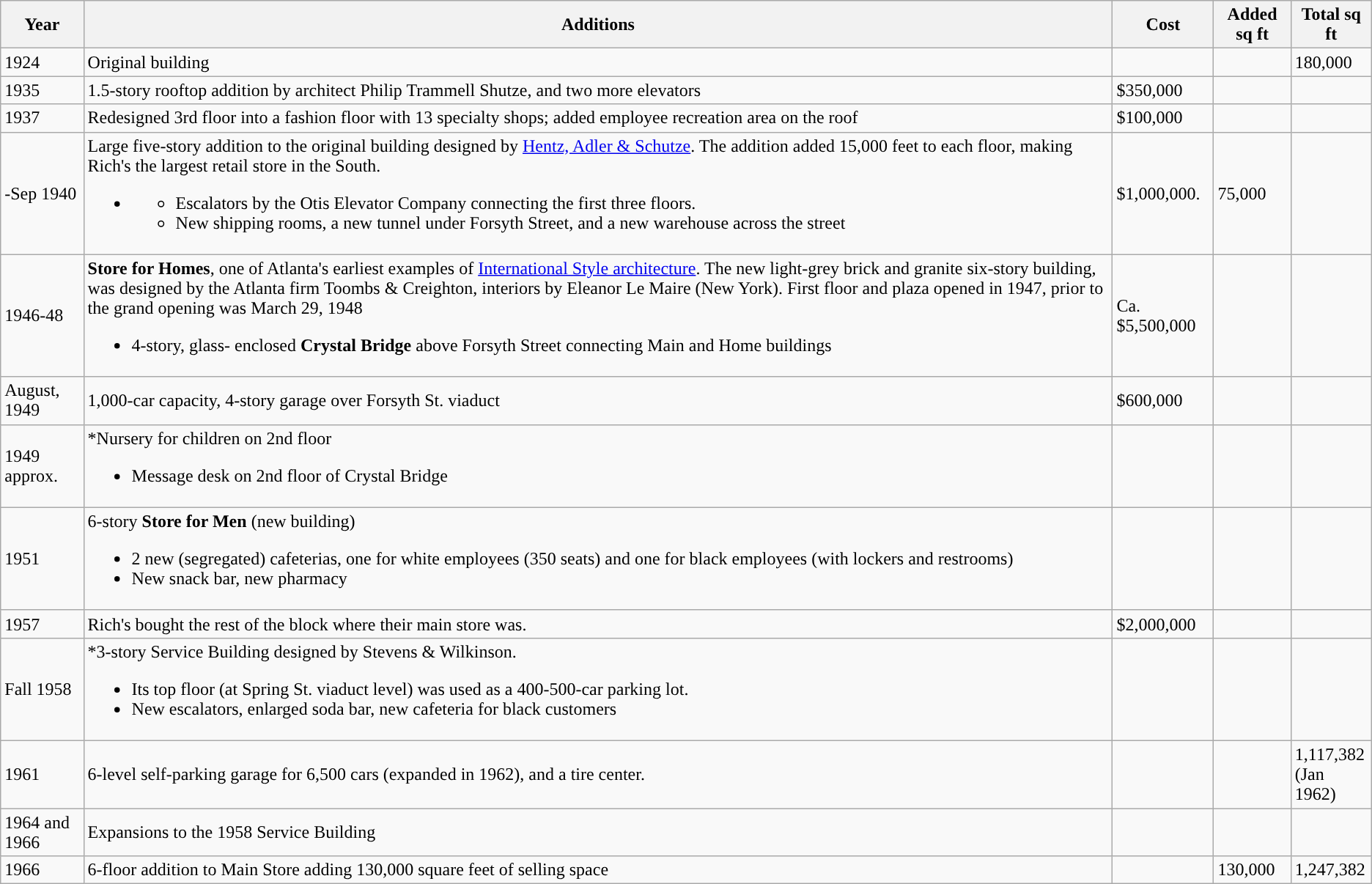<table table class="wikitable sortable">
<tr>
<th>Year</th>
<th>Additions</th>
<th>Cost</th>
<th>Added sq ft</th>
<th>Total sq ft</th>
</tr>
<tr>
<td>1924</td>
<td>Original building</td>
<td></td>
<td></td>
<td>180,000</td>
</tr>
<tr>
<td>1935</td>
<td>1.5-story rooftop addition by architect Philip Trammell Shutze, and two more elevators</td>
<td>$350,000</td>
<td></td>
<td></td>
</tr>
<tr>
<td>1937</td>
<td>Redesigned 3rd floor into a fashion floor with 13 specialty shops; added employee recreation area on the roof</td>
<td>$100,000</td>
<td></td>
<td></td>
</tr>
<tr>
<td>-Sep 1940</td>
<td>Large five-story addition to the original building designed by <a href='#'>Hentz, Adler & Schutze</a>.  The addition added 15,000 feet to each floor, making Rich's the largest retail store in the South.<br><ul><li><ul><li>Escalators by the Otis Elevator Company connecting the first three floors.</li><li>New shipping rooms, a new tunnel under Forsyth Street, and a new warehouse across the street</li></ul></li></ul></td>
<td>$1,000,000.</td>
<td>75,000</td>
<td></td>
</tr>
<tr>
<td>1946-48</td>
<td><strong>Store for Homes</strong>, one of Atlanta's earliest examples of <a href='#'>International Style architecture</a>. The new light-grey brick and granite six-story building, was designed by the Atlanta firm Toombs & Creighton, interiors by Eleanor Le Maire (New York). First floor and plaza opened in 1947, prior to the grand opening was March 29, 1948<br><ul><li>4-story, glass- enclosed <strong>Crystal Bridge</strong> above Forsyth Street connecting Main and Home buildings</li></ul></td>
<td>Ca. $5,500,000</td>
<td></td>
<td></td>
</tr>
<tr>
<td>August, 1949</td>
<td>1,000-car capacity, 4-story garage over Forsyth St. viaduct</td>
<td>$600,000</td>
<td></td>
<td></td>
</tr>
<tr>
<td>1949 approx.</td>
<td>*Nursery for children on 2nd floor<br><ul><li>Message desk on 2nd floor of Crystal Bridge</li></ul></td>
<td></td>
<td></td>
<td></td>
</tr>
<tr>
<td>1951</td>
<td>6-story <strong>Store for Men</strong> (new building)<br><ul><li>2 new (segregated) cafeterias, one for white employees (350 seats) and one for black employees (with lockers and restrooms)</li><li>New snack bar, new pharmacy</li></ul></td>
<td></td>
<td></td>
<td></td>
</tr>
<tr>
<td>1957</td>
<td>Rich's bought the rest of the block where their main store was.</td>
<td>$2,000,000</td>
<td></td>
<td></td>
</tr>
<tr>
<td>Fall 1958</td>
<td>*3-story Service Building  designed by Stevens & Wilkinson.<br><ul><li>Its top floor (at Spring St. viaduct level) was used as a 400-500-car parking lot.</li><li>New escalators, enlarged soda bar, new cafeteria for black customers</li></ul></td>
<td></td>
<td></td>
<td></td>
</tr>
<tr>
<td>1961</td>
<td>6-level self-parking garage for 6,500 cars (expanded in 1962), and a tire center.</td>
<td></td>
<td></td>
<td>1,117,382<br>(Jan 1962)</td>
</tr>
<tr>
<td>1964 and 1966</td>
<td>Expansions to the 1958 Service Building</td>
<td></td>
<td></td>
<td></td>
</tr>
<tr>
<td>1966</td>
<td>6-floor addition to Main Store adding 130,000 square feet of selling space</td>
<td></td>
<td>130,000</td>
<td>1,247,382</td>
</tr>
</table>
